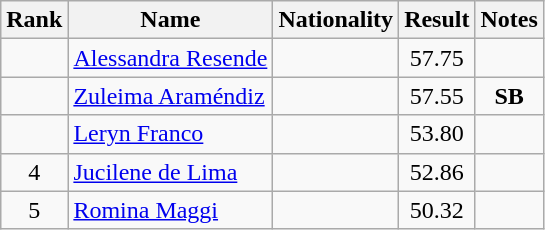<table class="wikitable sortable" style="text-align:center">
<tr>
<th>Rank</th>
<th>Name</th>
<th>Nationality</th>
<th>Result</th>
<th>Notes</th>
</tr>
<tr>
<td></td>
<td align=left><a href='#'>Alessandra Resende</a></td>
<td align=left></td>
<td>57.75</td>
<td></td>
</tr>
<tr>
<td></td>
<td align=left><a href='#'>Zuleima Araméndiz</a></td>
<td align=left></td>
<td>57.55</td>
<td><strong>SB</strong></td>
</tr>
<tr>
<td></td>
<td align=left><a href='#'>Leryn Franco</a></td>
<td align=left></td>
<td>53.80</td>
<td></td>
</tr>
<tr>
<td>4</td>
<td align=left><a href='#'>Jucilene de Lima</a></td>
<td align=left></td>
<td>52.86</td>
<td></td>
</tr>
<tr>
<td>5</td>
<td align=left><a href='#'>Romina Maggi</a></td>
<td align=left></td>
<td>50.32</td>
<td></td>
</tr>
</table>
